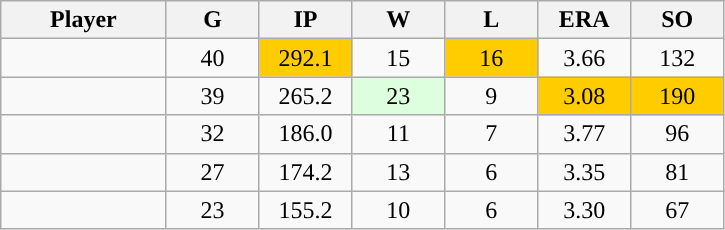<table class="wikitable sortable">
<tr>
<th bgcolor="#DDDDFF" width="16%">Player</th>
<th bgcolor="#DDDDFF" width="9%">G</th>
<th bgcolor="#DDDDFF" width="9%">IP</th>
<th bgcolor="#DDDDFF" width="9%">W</th>
<th bgcolor="#DDDDFF" width="9%">L</th>
<th bgcolor="#DDDDFF" width="9%">ERA</th>
<th bgcolor="#DDDDFF" width="9%">SO</th>
</tr>
<tr align=center>
<td></td>
<td>40</td>
<td bgcolor="#FFCC00">292.1</td>
<td>15</td>
<td bgcolor="#FFCC00">16</td>
<td>3.66</td>
<td>132</td>
</tr>
<tr align=center>
<td></td>
<td>39</td>
<td>265.2</td>
<td bgcolor="#DDFFDD">23</td>
<td>9</td>
<td bgcolor="#FFCC00">3.08</td>
<td bgcolor="#FFCC00">190</td>
</tr>
<tr align=center>
<td></td>
<td>32</td>
<td>186.0</td>
<td>11</td>
<td>7</td>
<td>3.77</td>
<td>96</td>
</tr>
<tr align=center>
<td></td>
<td>27</td>
<td>174.2</td>
<td>13</td>
<td>6</td>
<td>3.35</td>
<td>81</td>
</tr>
<tr align=center>
<td></td>
<td>23</td>
<td>155.2</td>
<td>10</td>
<td>6</td>
<td>3.30</td>
<td>67</td>
</tr>
</table>
